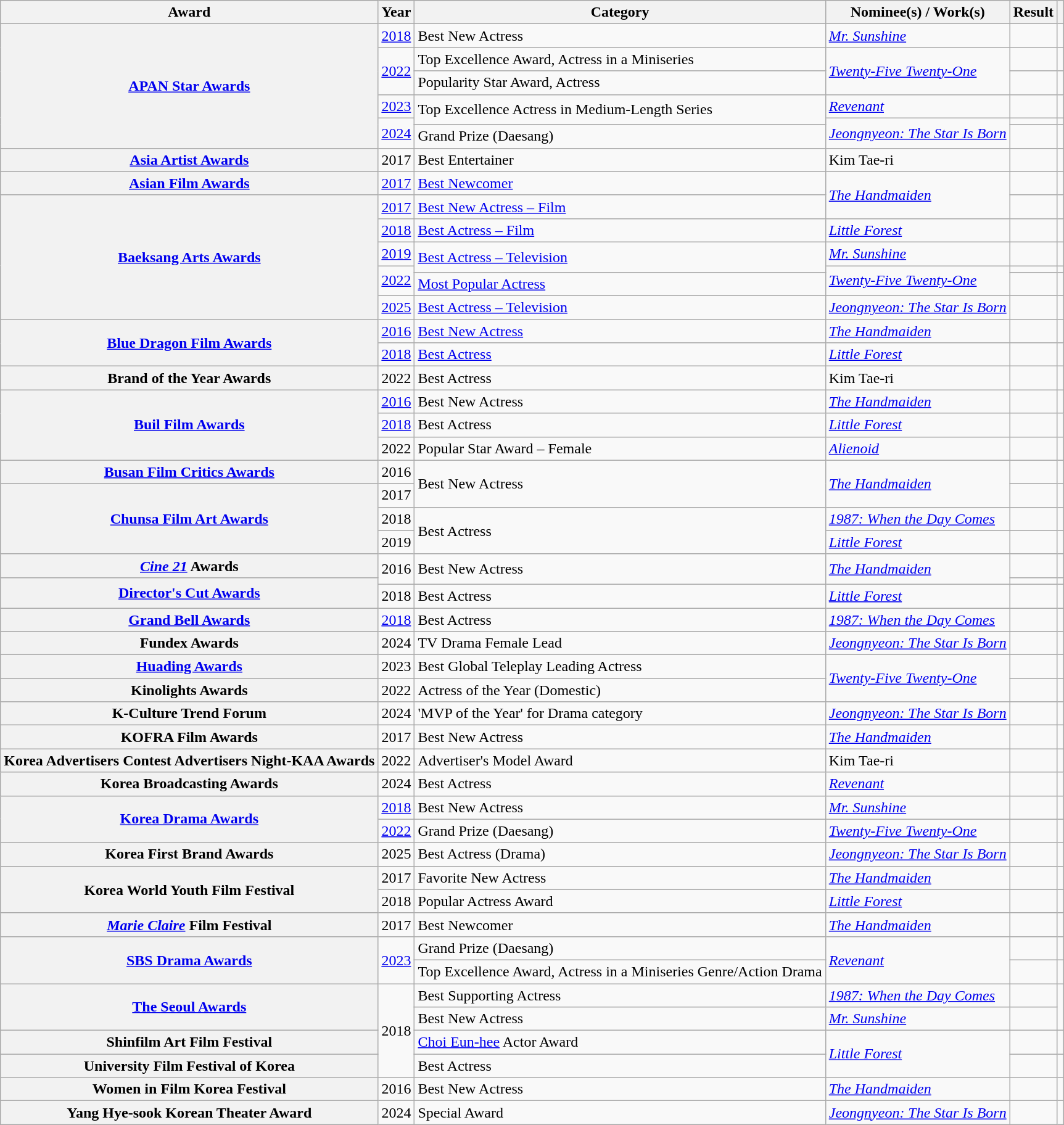<table class="wikitable plainrowheaders sortable">
<tr>
<th scope="col">Award</th>
<th scope="col">Year</th>
<th scope="col">Category</th>
<th scope="col">Nominee(s) / Work(s)</th>
<th scope="col">Result</th>
<th scope="col" class="unsortable"></th>
</tr>
<tr>
<th scope="row" rowspan="6"><a href='#'>APAN Star Awards</a></th>
<td style="text-align:center"><a href='#'>2018</a></td>
<td>Best New Actress</td>
<td><em><a href='#'>Mr. Sunshine</a></em></td>
<td></td>
<td style="text-align:center"></td>
</tr>
<tr>
<td rowspan="2" style="text-align:center"><a href='#'>2022</a></td>
<td>Top Excellence Award, Actress in a Miniseries</td>
<td rowspan="2"><em><a href='#'>Twenty-Five Twenty-One</a></em></td>
<td></td>
<td style="text-align:center"></td>
</tr>
<tr>
<td>Popularity Star Award, Actress</td>
<td></td>
<td style="text-align:center"></td>
</tr>
<tr>
<td style="text-align:center"><a href='#'>2023</a></td>
<td rowspan="2">Top Excellence Actress in Medium-Length Series</td>
<td><em><a href='#'>Revenant</a></em></td>
<td></td>
<td style="text-align:center"></td>
</tr>
<tr>
<td rowspan="2" style="text-align:center"><a href='#'>2024</a></td>
<td rowspan="2"><em><a href='#'>Jeongnyeon: The Star Is Born</a></em></td>
<td></td>
<td style="text-align:center"></td>
</tr>
<tr>
<td>Grand Prize (Daesang)</td>
<td></td>
<td style="text-align:center"></td>
</tr>
<tr>
<th scope="row"><a href='#'>Asia Artist Awards</a></th>
<td style="text-align:center">2017</td>
<td>Best Entertainer</td>
<td>Kim Tae-ri</td>
<td></td>
<td style="text-align:center"></td>
</tr>
<tr>
<th scope="row"><a href='#'>Asian Film Awards</a></th>
<td style="text-align:center"><a href='#'>2017</a></td>
<td><a href='#'>Best Newcomer</a></td>
<td rowspan="2"><em><a href='#'>The Handmaiden</a></em></td>
<td></td>
<td style="text-align:center"></td>
</tr>
<tr>
<th scope="row" rowspan="6"><a href='#'>Baeksang Arts Awards</a></th>
<td style="text-align:center"><a href='#'>2017</a></td>
<td><a href='#'>Best New Actress – Film</a></td>
<td></td>
<td style="text-align:center"></td>
</tr>
<tr>
<td style="text-align:center"><a href='#'>2018</a></td>
<td><a href='#'>Best Actress – Film</a></td>
<td><em><a href='#'>Little Forest</a></em></td>
<td></td>
<td style="text-align:center"></td>
</tr>
<tr>
<td style="text-align:center"><a href='#'>2019</a></td>
<td rowspan="2"><a href='#'>Best Actress – Television</a></td>
<td><em><a href='#'>Mr. Sunshine</a></em></td>
<td></td>
<td style="text-align:center"></td>
</tr>
<tr>
<td rowspan="2" style="text-align:center"><a href='#'>2022</a></td>
<td rowspan="2"><em><a href='#'>Twenty-Five Twenty-One</a></em></td>
<td></td>
<td style="text-align:center"></td>
</tr>
<tr>
<td><a href='#'>Most Popular Actress</a></td>
<td></td>
<td style="text-align:center"></td>
</tr>
<tr>
<td style="text-align:center"><a href='#'>2025</a></td>
<td><a href='#'>Best Actress – Television</a></td>
<td><em><a href='#'>Jeongnyeon: The Star Is Born</a></em></td>
<td></td>
<td style="text-align:center"></td>
</tr>
<tr>
<th scope="row" rowspan="2"><a href='#'>Blue Dragon Film Awards</a></th>
<td style="text-align:center"><a href='#'>2016</a></td>
<td><a href='#'>Best New Actress</a></td>
<td><em><a href='#'>The Handmaiden</a></em></td>
<td></td>
<td style="text-align:center"></td>
</tr>
<tr>
<td style="text-align:center"><a href='#'>2018</a></td>
<td><a href='#'>Best Actress</a></td>
<td><em><a href='#'>Little Forest</a></em></td>
<td></td>
<td style="text-align:center"></td>
</tr>
<tr>
<th scope="row">Brand of the Year Awards</th>
<td style="text-align:center">2022</td>
<td>Best Actress</td>
<td>Kim Tae-ri</td>
<td></td>
<td style="text-align:center"></td>
</tr>
<tr>
<th scope="row" rowspan="3"><a href='#'>Buil Film Awards</a></th>
<td style="text-align:center"><a href='#'>2016</a></td>
<td>Best New Actress</td>
<td><em><a href='#'>The Handmaiden</a></em></td>
<td></td>
<td style="text-align:center"></td>
</tr>
<tr>
<td style="text-align:center"><a href='#'>2018</a></td>
<td>Best Actress</td>
<td><em><a href='#'>Little Forest</a></em></td>
<td></td>
<td style="text-align:center"></td>
</tr>
<tr>
<td style="text-align:center">2022</td>
<td>Popular Star Award – Female</td>
<td><em><a href='#'>Alienoid</a></em></td>
<td></td>
<td style="text-align:center"></td>
</tr>
<tr>
<th scope="row"><a href='#'>Busan Film Critics Awards</a></th>
<td style="text-align:center">2016</td>
<td rowspan="2">Best New Actress</td>
<td rowspan="2"><em><a href='#'>The Handmaiden</a></em></td>
<td></td>
<td style="text-align:center"></td>
</tr>
<tr>
<th scope="row" rowspan="3"><a href='#'>Chunsa Film Art Awards</a></th>
<td style="text-align:center">2017</td>
<td></td>
<td style="text-align:center"></td>
</tr>
<tr>
<td style="text-align:center">2018</td>
<td rowspan="2">Best Actress</td>
<td><em><a href='#'>1987: When the Day Comes</a></em></td>
<td></td>
<td style="text-align:center"></td>
</tr>
<tr>
<td style="text-align:center">2019</td>
<td><em><a href='#'>Little Forest</a></em></td>
<td></td>
<td style="text-align:center"></td>
</tr>
<tr>
<th scope="row"><em><a href='#'>Cine 21</a></em> Awards</th>
<td rowspan="2" style="text-align:center">2016</td>
<td rowspan="2">Best New Actress</td>
<td rowspan="2"><em><a href='#'>The Handmaiden</a></em></td>
<td></td>
<td style="text-align:center"></td>
</tr>
<tr>
<th scope="row" rowspan="2"><a href='#'>Director's Cut Awards</a></th>
<td></td>
<td style="text-align:center"></td>
</tr>
<tr>
<td style="text-align:center">2018</td>
<td>Best Actress</td>
<td><em><a href='#'>Little Forest</a></em></td>
<td></td>
<td style="text-align:center"></td>
</tr>
<tr>
<th scope="row"><a href='#'>Grand Bell Awards</a></th>
<td style="text-align:center"><a href='#'>2018</a></td>
<td>Best Actress</td>
<td><em><a href='#'>1987: When the Day Comes</a></em></td>
<td></td>
<td style="text-align:center"></td>
</tr>
<tr>
<th scope="row">Fundex Awards</th>
<td style="text-align:center">2024</td>
<td>TV Drama Female Lead</td>
<td><em><a href='#'>Jeongnyeon: The Star Is Born</a></em></td>
<td></td>
<td style="text-align:center"></td>
</tr>
<tr>
<th scope="row"><a href='#'>Huading Awards</a></th>
<td style="text-align:center">2023</td>
<td>Best Global Teleplay Leading Actress</td>
<td rowspan="2"><em><a href='#'>Twenty-Five Twenty-One</a></em></td>
<td></td>
<td style="text-align:center"></td>
</tr>
<tr>
<th scope="row">Kinolights Awards</th>
<td style="text-align:center">2022</td>
<td>Actress of the Year (Domestic)</td>
<td></td>
<td style="text-align:center"></td>
</tr>
<tr>
<th scope="row">K-Culture Trend Forum</th>
<td style="text-align:center">2024</td>
<td>'MVP of the Year' for Drama category</td>
<td><em><a href='#'>Jeongnyeon: The Star Is Born</a></em></td>
<td></td>
<td style="text-align:center"></td>
</tr>
<tr>
<th scope="row">KOFRA Film Awards</th>
<td style="text-align:center">2017</td>
<td>Best New Actress</td>
<td><em><a href='#'>The Handmaiden</a></em></td>
<td></td>
<td style="text-align:center"></td>
</tr>
<tr>
<th scope="row">Korea Advertisers Contest Advertisers Night-KAA Awards</th>
<td style="text-align:center">2022</td>
<td>Advertiser's Model Award</td>
<td>Kim Tae-ri</td>
<td></td>
<td style="text-align:center"></td>
</tr>
<tr>
<th scope="row">Korea Broadcasting Awards</th>
<td style="text-align:center">2024</td>
<td>Best Actress</td>
<td><em><a href='#'>Revenant</a></em></td>
<td></td>
<td style="text-align:center"></td>
</tr>
<tr>
<th scope="row" rowspan="2"><a href='#'>Korea Drama Awards</a></th>
<td style="text-align:center"><a href='#'>2018</a></td>
<td>Best New Actress</td>
<td><em><a href='#'>Mr. Sunshine</a></em></td>
<td></td>
<td style="text-align:center"></td>
</tr>
<tr>
<td style="text-align:center"><a href='#'>2022</a></td>
<td>Grand Prize (Daesang)</td>
<td><em><a href='#'>Twenty-Five Twenty-One</a></em></td>
<td></td>
<td style="text-align:center"></td>
</tr>
<tr>
<th scope="row">Korea First Brand Awards</th>
<td style="text-align:center">2025</td>
<td>Best Actress (Drama)</td>
<td><em><a href='#'>Jeongnyeon: The Star Is Born</a></em></td>
<td></td>
<td style="text-align:center"></td>
</tr>
<tr>
<th scope="row" rowspan="2">Korea World Youth Film Festival</th>
<td style="text-align:center">2017</td>
<td>Favorite New Actress</td>
<td><em><a href='#'>The Handmaiden</a></em></td>
<td></td>
<td style="text-align:center"></td>
</tr>
<tr>
<td style="text-align:center">2018</td>
<td>Popular Actress Award</td>
<td><em><a href='#'>Little Forest</a></em></td>
<td></td>
<td style="text-align:center"></td>
</tr>
<tr>
<th scope="row"><em><a href='#'>Marie Claire</a></em> Film Festival</th>
<td style="text-align:center">2017</td>
<td>Best Newcomer</td>
<td><em><a href='#'>The Handmaiden</a></em></td>
<td></td>
<td style="text-align:center"></td>
</tr>
<tr>
<th scope="row" rowspan="2"><a href='#'>SBS Drama Awards</a></th>
<td rowspan="2" style="text-align:center"><a href='#'>2023</a></td>
<td>Grand Prize (Daesang)</td>
<td rowspan="2"><em><a href='#'>Revenant</a></em></td>
<td></td>
<td style="text-align:center"></td>
</tr>
<tr>
<td>Top Excellence Award, Actress in a Miniseries Genre/Action Drama</td>
<td></td>
<td style="text-align:center"></td>
</tr>
<tr>
<th scope="row" rowspan="2"><a href='#'>The Seoul Awards</a></th>
<td rowspan="4" style="text-align:center">2018</td>
<td>Best Supporting Actress</td>
<td><em><a href='#'>1987: When the Day Comes</a></em></td>
<td></td>
<td rowspan="2" style="text-align:center"></td>
</tr>
<tr>
<td>Best New Actress</td>
<td><em><a href='#'>Mr. Sunshine</a></em></td>
<td></td>
</tr>
<tr>
<th scope="row">Shinfilm Art Film Festival</th>
<td><a href='#'>Choi Eun-hee</a> Actor Award</td>
<td rowspan="2"><em><a href='#'>Little Forest</a></em></td>
<td></td>
<td style="text-align:center"></td>
</tr>
<tr>
<th scope="row">University Film Festival of Korea</th>
<td>Best Actress</td>
<td></td>
<td style="text-align:center"></td>
</tr>
<tr>
<th scope="row">Women in Film Korea Festival</th>
<td style="text-align:center">2016</td>
<td>Best New Actress</td>
<td><em><a href='#'>The Handmaiden</a></em></td>
<td></td>
<td style="text-align:center"></td>
</tr>
<tr>
<th scope="row">Yang Hye-sook Korean Theater Award</th>
<td style="text-align:center">2024</td>
<td>Special Award</td>
<td><em><a href='#'>Jeongnyeon: The Star Is Born</a></em></td>
<td></td>
<td style="text-align:center"></td>
</tr>
</table>
